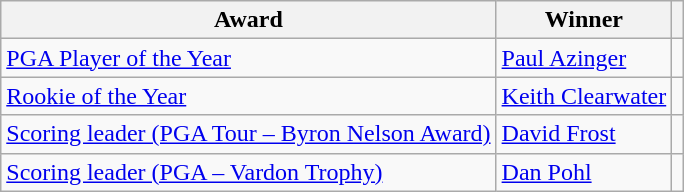<table class="wikitable">
<tr>
<th>Award</th>
<th>Winner</th>
<th></th>
</tr>
<tr>
<td><a href='#'>PGA Player of the Year</a></td>
<td> <a href='#'>Paul Azinger</a></td>
<td></td>
</tr>
<tr>
<td><a href='#'>Rookie of the Year</a></td>
<td> <a href='#'>Keith Clearwater</a></td>
<td></td>
</tr>
<tr>
<td><a href='#'>Scoring leader (PGA Tour – Byron Nelson Award)</a></td>
<td> <a href='#'>David Frost</a></td>
<td></td>
</tr>
<tr>
<td><a href='#'>Scoring leader (PGA – Vardon Trophy)</a></td>
<td> <a href='#'>Dan Pohl</a></td>
<td></td>
</tr>
</table>
